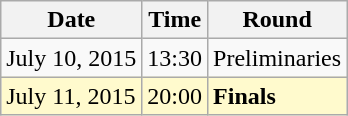<table class="wikitable">
<tr>
<th>Date</th>
<th>Time</th>
<th>Round</th>
</tr>
<tr>
<td>July 10, 2015</td>
<td>13:30</td>
<td>Preliminaries</td>
</tr>
<tr style=background:lemonchiffon>
<td>July 11, 2015</td>
<td>20:00</td>
<td><strong>Finals</strong></td>
</tr>
</table>
